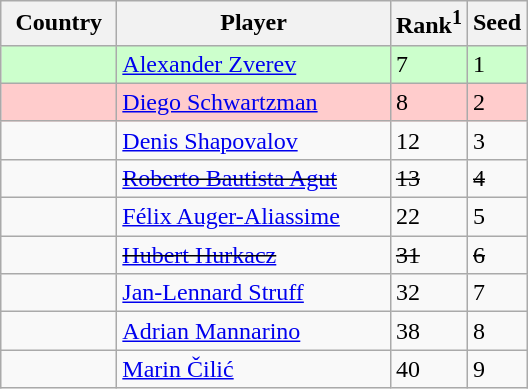<table class="sortable wikitable">
<tr>
<th width="70">Country</th>
<th width="175">Player</th>
<th>Rank<sup>1</sup></th>
<th>Seed</th>
</tr>
<tr style="background:#cfc;">
<td></td>
<td><a href='#'>Alexander Zverev</a></td>
<td>7</td>
<td>1</td>
</tr>
<tr style="background:#fcc;">
<td></td>
<td><a href='#'>Diego Schwartzman</a></td>
<td>8</td>
<td>2</td>
</tr>
<tr>
<td></td>
<td><a href='#'>Denis Shapovalov</a></td>
<td>12</td>
<td>3</td>
</tr>
<tr>
<td><s></s></td>
<td><s><a href='#'>Roberto Bautista Agut</a></s></td>
<td><s>13</s></td>
<td><s>4</s></td>
</tr>
<tr>
<td></td>
<td><a href='#'>Félix Auger-Aliassime</a></td>
<td>22</td>
<td>5</td>
</tr>
<tr>
<td><s></s></td>
<td><s><a href='#'>Hubert Hurkacz</a></s></td>
<td><s>31</s></td>
<td><s>6</s></td>
</tr>
<tr>
<td></td>
<td><a href='#'>Jan-Lennard Struff</a></td>
<td>32</td>
<td>7</td>
</tr>
<tr>
<td></td>
<td><a href='#'>Adrian Mannarino</a></td>
<td>38</td>
<td>8</td>
</tr>
<tr>
<td></td>
<td><a href='#'>Marin Čilić</a></td>
<td>40</td>
<td>9</td>
</tr>
</table>
